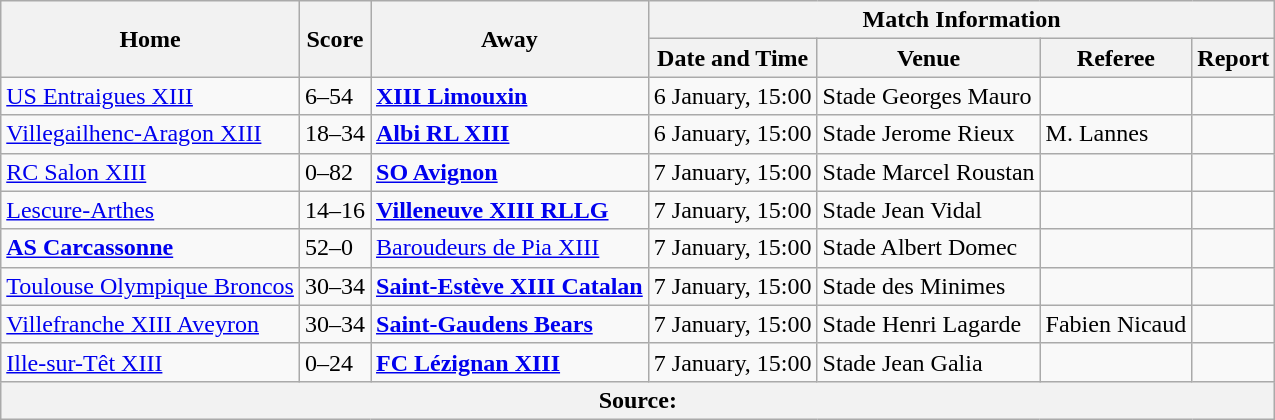<table class="wikitable defaultcenter col1left col3left">
<tr>
<th scope="col" rowspan=2>Home</th>
<th scope="col" rowspan=2>Score</th>
<th scope="col" rowspan=2>Away</th>
<th scope="col" colspan=4>Match Information</th>
</tr>
<tr>
<th scope="col">Date and Time</th>
<th scope="col">Venue</th>
<th scope="col">Referee</th>
<th scope="col">Report</th>
</tr>
<tr>
<td> <a href='#'>US Entraigues XIII</a></td>
<td>6–54</td>
<td> <strong><a href='#'>XIII Limouxin</a></strong></td>
<td>6 January, 15:00</td>
<td>Stade Georges Mauro</td>
<td></td>
<td></td>
</tr>
<tr>
<td> <a href='#'>Villegailhenc-Aragon XIII</a></td>
<td>18–34</td>
<td> <strong><a href='#'>Albi RL XIII</a></strong></td>
<td>6 January, 15:00</td>
<td>Stade Jerome Rieux</td>
<td>M. Lannes</td>
<td></td>
</tr>
<tr>
<td> <a href='#'>RC Salon XIII</a></td>
<td>0–82</td>
<td> <strong><a href='#'>SO Avignon</a></strong></td>
<td>7 January, 15:00</td>
<td>Stade Marcel Roustan</td>
<td></td>
<td></td>
</tr>
<tr>
<td> <a href='#'>Lescure-Arthes</a></td>
<td>14–16</td>
<td> <strong><a href='#'>Villeneuve XIII RLLG</a></strong></td>
<td>7 January, 15:00</td>
<td>Stade Jean Vidal</td>
<td></td>
<td></td>
</tr>
<tr>
<td> <strong><a href='#'>AS Carcassonne</a></strong></td>
<td>52–0</td>
<td> <a href='#'>Baroudeurs de Pia XIII</a></td>
<td>7 January, 15:00</td>
<td>Stade Albert Domec</td>
<td></td>
<td></td>
</tr>
<tr>
<td> <a href='#'>Toulouse Olympique Broncos</a></td>
<td>30–34</td>
<td> <strong><a href='#'>Saint-Estève XIII Catalan</a></strong></td>
<td>7 January, 15:00</td>
<td>Stade des Minimes</td>
<td></td>
<td></td>
</tr>
<tr>
<td> <a href='#'>Villefranche XIII Aveyron</a></td>
<td>30–34</td>
<td> <strong><a href='#'>Saint-Gaudens Bears</a></strong></td>
<td>7 January, 15:00</td>
<td>Stade Henri Lagarde</td>
<td>Fabien Nicaud</td>
<td></td>
</tr>
<tr>
<td> <a href='#'>Ille-sur-Têt XIII</a></td>
<td>0–24</td>
<td> <strong><a href='#'>FC Lézignan XIII</a></strong></td>
<td>7 January, 15:00</td>
<td>Stade Jean Galia</td>
<td></td>
<td></td>
</tr>
<tr>
<th colspan=7>Source:</th>
</tr>
</table>
